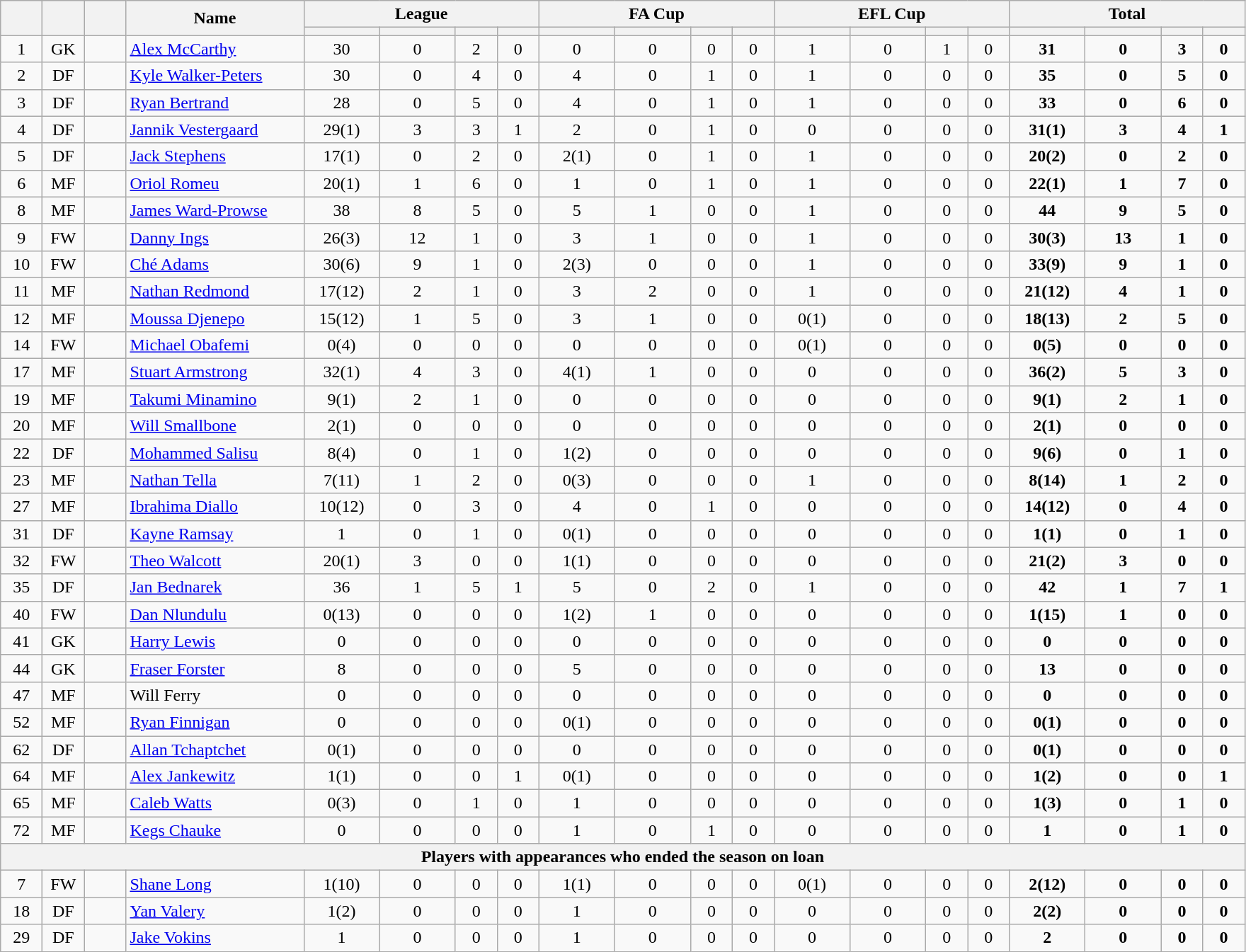<table class="wikitable" style="text-align:center;">
<tr>
<th scope="col" rowspan="2" style="width:2em;"></th>
<th scope="col" rowspan="2" style="width:2em;"></th>
<th scope="col" rowspan="2" style="width:2em;"></th>
<th scope="col" rowspan="2" style="width:10em;">Name</th>
<th scope="col" colspan="4">League</th>
<th scope="col" colspan="4">FA Cup</th>
<th scope="col" colspan="4">EFL Cup</th>
<th scope="col" colspan="4">Total</th>
</tr>
<tr>
<th scope="col" style="width:4em;"></th>
<th scope="col" style="width:4em;"></th>
<th scope="col" style="width:2em;"></th>
<th scope="col" style="width:2em;"></th>
<th scope="col" style="width:4em;"></th>
<th scope="col" style="width:4em;"></th>
<th scope="col" style="width:2em;"></th>
<th scope="col" style="width:2em;"></th>
<th scope="col" style="width:4em;"></th>
<th scope="col" style="width:4em;"></th>
<th scope="col" style="width:2em;"></th>
<th scope="col" style="width:2em;"></th>
<th scope="col" style="width:4em;"></th>
<th scope="col" style="width:4em;"></th>
<th scope="col" style="width:2em;"></th>
<th scope="col" style="width:2em;"></th>
</tr>
<tr>
<td>1</td>
<td>GK</td>
<td></td>
<td align="left"><a href='#'>Alex McCarthy</a></td>
<td>30</td>
<td>0</td>
<td>2</td>
<td>0</td>
<td>0</td>
<td>0</td>
<td>0</td>
<td>0</td>
<td>1</td>
<td>0</td>
<td>1</td>
<td>0</td>
<td><strong>31</strong></td>
<td><strong>0</strong></td>
<td><strong>3</strong></td>
<td><strong>0</strong></td>
</tr>
<tr>
<td>2</td>
<td>DF</td>
<td></td>
<td align="left"><a href='#'>Kyle Walker-Peters</a></td>
<td>30</td>
<td>0</td>
<td>4</td>
<td>0</td>
<td>4</td>
<td>0</td>
<td>1</td>
<td>0</td>
<td>1</td>
<td>0</td>
<td>0</td>
<td>0</td>
<td><strong>35</strong></td>
<td><strong>0</strong></td>
<td><strong>5</strong></td>
<td><strong>0</strong></td>
</tr>
<tr>
<td>3</td>
<td>DF</td>
<td></td>
<td align="left"><a href='#'>Ryan Bertrand</a></td>
<td>28</td>
<td>0</td>
<td>5</td>
<td>0</td>
<td>4</td>
<td>0</td>
<td>1</td>
<td>0</td>
<td>1</td>
<td>0</td>
<td>0</td>
<td>0</td>
<td><strong>33</strong></td>
<td><strong>0</strong></td>
<td><strong>6</strong></td>
<td><strong>0</strong></td>
</tr>
<tr>
<td>4</td>
<td>DF</td>
<td></td>
<td align="left"><a href='#'>Jannik Vestergaard</a></td>
<td>29(1)</td>
<td>3</td>
<td>3</td>
<td>1</td>
<td>2</td>
<td>0</td>
<td>1</td>
<td>0</td>
<td>0</td>
<td>0</td>
<td>0</td>
<td>0</td>
<td><strong>31(1)</strong></td>
<td><strong>3</strong></td>
<td><strong>4</strong></td>
<td><strong>1</strong></td>
</tr>
<tr>
<td>5</td>
<td>DF</td>
<td></td>
<td align="left"><a href='#'>Jack Stephens</a></td>
<td>17(1)</td>
<td>0</td>
<td>2</td>
<td>0</td>
<td>2(1)</td>
<td>0</td>
<td>1</td>
<td>0</td>
<td>1</td>
<td>0</td>
<td>0</td>
<td>0</td>
<td><strong>20(2)</strong></td>
<td><strong>0</strong></td>
<td><strong>2</strong></td>
<td><strong>0</strong></td>
</tr>
<tr>
<td>6</td>
<td>MF</td>
<td></td>
<td align="left"><a href='#'>Oriol Romeu</a></td>
<td>20(1)</td>
<td>1</td>
<td>6</td>
<td>0</td>
<td>1</td>
<td>0</td>
<td>1</td>
<td>0</td>
<td>1</td>
<td>0</td>
<td>0</td>
<td>0</td>
<td><strong>22(1)</strong></td>
<td><strong>1</strong></td>
<td><strong>7</strong></td>
<td><strong>0</strong></td>
</tr>
<tr>
<td>8</td>
<td>MF</td>
<td></td>
<td align="left"><a href='#'>James Ward-Prowse</a></td>
<td>38</td>
<td>8</td>
<td>5</td>
<td>0</td>
<td>5</td>
<td>1</td>
<td>0</td>
<td>0</td>
<td>1</td>
<td>0</td>
<td>0</td>
<td>0</td>
<td><strong>44</strong></td>
<td><strong>9</strong></td>
<td><strong>5</strong></td>
<td><strong>0</strong></td>
</tr>
<tr>
<td>9</td>
<td>FW</td>
<td></td>
<td align="left"><a href='#'>Danny Ings</a></td>
<td>26(3)</td>
<td>12</td>
<td>1</td>
<td>0</td>
<td>3</td>
<td>1</td>
<td>0</td>
<td>0</td>
<td>1</td>
<td>0</td>
<td>0</td>
<td>0</td>
<td><strong>30(3)</strong></td>
<td><strong>13</strong></td>
<td><strong>1</strong></td>
<td><strong>0</strong></td>
</tr>
<tr>
<td>10</td>
<td>FW</td>
<td></td>
<td align="left"><a href='#'>Ché Adams</a></td>
<td>30(6)</td>
<td>9</td>
<td>1</td>
<td>0</td>
<td>2(3)</td>
<td>0</td>
<td>0</td>
<td>0</td>
<td>1</td>
<td>0</td>
<td>0</td>
<td>0</td>
<td><strong>33(9)</strong></td>
<td><strong>9</strong></td>
<td><strong>1</strong></td>
<td><strong>0</strong></td>
</tr>
<tr>
<td>11</td>
<td>MF</td>
<td></td>
<td align="left"><a href='#'>Nathan Redmond</a></td>
<td>17(12)</td>
<td>2</td>
<td>1</td>
<td>0</td>
<td>3</td>
<td>2</td>
<td>0</td>
<td>0</td>
<td>1</td>
<td>0</td>
<td>0</td>
<td>0</td>
<td><strong>21(12)</strong></td>
<td><strong>4</strong></td>
<td><strong>1</strong></td>
<td><strong>0</strong></td>
</tr>
<tr>
<td>12</td>
<td>MF</td>
<td></td>
<td align="left"><a href='#'>Moussa Djenepo</a></td>
<td>15(12)</td>
<td>1</td>
<td>5</td>
<td>0</td>
<td>3</td>
<td>1</td>
<td>0</td>
<td>0</td>
<td>0(1)</td>
<td>0</td>
<td>0</td>
<td>0</td>
<td><strong>18(13)</strong></td>
<td><strong>2</strong></td>
<td><strong>5</strong></td>
<td><strong>0</strong></td>
</tr>
<tr>
<td>14</td>
<td>FW</td>
<td></td>
<td align="left"><a href='#'>Michael Obafemi</a></td>
<td>0(4)</td>
<td>0</td>
<td>0</td>
<td>0</td>
<td>0</td>
<td>0</td>
<td>0</td>
<td>0</td>
<td>0(1)</td>
<td>0</td>
<td>0</td>
<td>0</td>
<td><strong>0(5)</strong></td>
<td><strong>0</strong></td>
<td><strong>0</strong></td>
<td><strong>0</strong></td>
</tr>
<tr>
<td>17</td>
<td>MF</td>
<td></td>
<td align="left"><a href='#'>Stuart Armstrong</a></td>
<td>32(1)</td>
<td>4</td>
<td>3</td>
<td>0</td>
<td>4(1)</td>
<td>1</td>
<td>0</td>
<td>0</td>
<td>0</td>
<td>0</td>
<td>0</td>
<td>0</td>
<td><strong>36(2)</strong></td>
<td><strong>5</strong></td>
<td><strong>3</strong></td>
<td><strong>0</strong></td>
</tr>
<tr>
<td>19</td>
<td>MF</td>
<td></td>
<td align="left"><a href='#'>Takumi Minamino</a></td>
<td>9(1)</td>
<td>2</td>
<td>1</td>
<td>0</td>
<td>0</td>
<td>0</td>
<td>0</td>
<td>0</td>
<td>0</td>
<td>0</td>
<td>0</td>
<td>0</td>
<td><strong>9(1)</strong></td>
<td><strong>2</strong></td>
<td><strong>1</strong></td>
<td><strong>0</strong></td>
</tr>
<tr>
<td>20</td>
<td>MF</td>
<td></td>
<td align="left"><a href='#'>Will Smallbone</a></td>
<td>2(1)</td>
<td>0</td>
<td>0</td>
<td>0</td>
<td>0</td>
<td>0</td>
<td>0</td>
<td>0</td>
<td>0</td>
<td>0</td>
<td>0</td>
<td>0</td>
<td><strong>2(1)</strong></td>
<td><strong>0</strong></td>
<td><strong>0</strong></td>
<td><strong>0</strong></td>
</tr>
<tr>
<td>22</td>
<td>DF</td>
<td></td>
<td align="left"><a href='#'>Mohammed Salisu</a></td>
<td>8(4)</td>
<td>0</td>
<td>1</td>
<td>0</td>
<td>1(2)</td>
<td>0</td>
<td>0</td>
<td>0</td>
<td>0</td>
<td>0</td>
<td>0</td>
<td>0</td>
<td><strong>9(6)</strong></td>
<td><strong>0</strong></td>
<td><strong>1</strong></td>
<td><strong>0</strong></td>
</tr>
<tr>
<td>23</td>
<td>MF</td>
<td></td>
<td align="left"><a href='#'>Nathan Tella</a></td>
<td>7(11)</td>
<td>1</td>
<td>2</td>
<td>0</td>
<td>0(3)</td>
<td>0</td>
<td>0</td>
<td>0</td>
<td>1</td>
<td>0</td>
<td>0</td>
<td>0</td>
<td><strong>8(14)</strong></td>
<td><strong>1</strong></td>
<td><strong>2</strong></td>
<td><strong>0</strong></td>
</tr>
<tr>
<td>27</td>
<td>MF</td>
<td></td>
<td align="left"><a href='#'>Ibrahima Diallo</a></td>
<td>10(12)</td>
<td>0</td>
<td>3</td>
<td>0</td>
<td>4</td>
<td>0</td>
<td>1</td>
<td>0</td>
<td>0</td>
<td>0</td>
<td>0</td>
<td>0</td>
<td><strong>14(12)</strong></td>
<td><strong>0</strong></td>
<td><strong>4</strong></td>
<td><strong>0</strong></td>
</tr>
<tr>
<td>31</td>
<td>DF</td>
<td></td>
<td align="left"><a href='#'>Kayne Ramsay</a></td>
<td>1</td>
<td>0</td>
<td>1</td>
<td>0</td>
<td>0(1)</td>
<td>0</td>
<td>0</td>
<td>0</td>
<td>0</td>
<td>0</td>
<td>0</td>
<td>0</td>
<td><strong>1(1)</strong></td>
<td><strong>0</strong></td>
<td><strong>1</strong></td>
<td><strong>0</strong></td>
</tr>
<tr>
<td>32</td>
<td>FW</td>
<td></td>
<td align="left"><a href='#'>Theo Walcott</a></td>
<td>20(1)</td>
<td>3</td>
<td>0</td>
<td>0</td>
<td>1(1)</td>
<td>0</td>
<td>0</td>
<td>0</td>
<td>0</td>
<td>0</td>
<td>0</td>
<td>0</td>
<td><strong>21(2)</strong></td>
<td><strong>3</strong></td>
<td><strong>0</strong></td>
<td><strong>0</strong></td>
</tr>
<tr>
<td>35</td>
<td>DF</td>
<td></td>
<td align="left"><a href='#'>Jan Bednarek</a></td>
<td>36</td>
<td>1</td>
<td>5</td>
<td>1</td>
<td>5</td>
<td>0</td>
<td>2</td>
<td>0</td>
<td>1</td>
<td>0</td>
<td>0</td>
<td>0</td>
<td><strong>42</strong></td>
<td><strong>1</strong></td>
<td><strong>7</strong></td>
<td><strong>1</strong></td>
</tr>
<tr>
<td>40</td>
<td>FW</td>
<td></td>
<td align="left"><a href='#'>Dan Nlundulu</a></td>
<td>0(13)</td>
<td>0</td>
<td>0</td>
<td>0</td>
<td>1(2)</td>
<td>1</td>
<td>0</td>
<td>0</td>
<td>0</td>
<td>0</td>
<td>0</td>
<td>0</td>
<td><strong>1(15)</strong></td>
<td><strong>1</strong></td>
<td><strong>0</strong></td>
<td><strong>0</strong></td>
</tr>
<tr>
<td>41</td>
<td>GK</td>
<td></td>
<td align="left"><a href='#'>Harry Lewis</a></td>
<td>0</td>
<td>0</td>
<td>0</td>
<td>0</td>
<td>0</td>
<td>0</td>
<td>0</td>
<td>0</td>
<td>0</td>
<td>0</td>
<td>0</td>
<td>0</td>
<td><strong>0</strong></td>
<td><strong>0</strong></td>
<td><strong>0</strong></td>
<td><strong>0</strong></td>
</tr>
<tr>
<td>44</td>
<td>GK</td>
<td></td>
<td align="left"><a href='#'>Fraser Forster</a></td>
<td>8</td>
<td>0</td>
<td>0</td>
<td>0</td>
<td>5</td>
<td>0</td>
<td>0</td>
<td>0</td>
<td>0</td>
<td>0</td>
<td>0</td>
<td>0</td>
<td><strong>13</strong></td>
<td><strong>0</strong></td>
<td><strong>0</strong></td>
<td><strong>0</strong></td>
</tr>
<tr>
<td>47</td>
<td>MF</td>
<td></td>
<td align="left">Will Ferry</td>
<td>0</td>
<td>0</td>
<td>0</td>
<td>0</td>
<td>0</td>
<td>0</td>
<td>0</td>
<td>0</td>
<td>0</td>
<td>0</td>
<td>0</td>
<td>0</td>
<td><strong>0</strong></td>
<td><strong>0</strong></td>
<td><strong>0</strong></td>
<td><strong>0</strong></td>
</tr>
<tr>
<td>52</td>
<td>MF</td>
<td></td>
<td align="left"><a href='#'>Ryan Finnigan</a></td>
<td>0</td>
<td>0</td>
<td>0</td>
<td>0</td>
<td>0(1)</td>
<td>0</td>
<td>0</td>
<td>0</td>
<td>0</td>
<td>0</td>
<td>0</td>
<td>0</td>
<td><strong>0(1)</strong></td>
<td><strong>0</strong></td>
<td><strong>0</strong></td>
<td><strong>0</strong></td>
</tr>
<tr>
<td>62</td>
<td>DF</td>
<td></td>
<td align="left"><a href='#'>Allan Tchaptchet</a></td>
<td>0(1)</td>
<td>0</td>
<td>0</td>
<td>0</td>
<td>0</td>
<td>0</td>
<td>0</td>
<td>0</td>
<td>0</td>
<td>0</td>
<td>0</td>
<td>0</td>
<td><strong>0(1)</strong></td>
<td><strong>0</strong></td>
<td><strong>0</strong></td>
<td><strong>0</strong></td>
</tr>
<tr>
<td>64</td>
<td>MF</td>
<td></td>
<td align="left"><a href='#'>Alex Jankewitz</a></td>
<td>1(1)</td>
<td>0</td>
<td>0</td>
<td>1</td>
<td>0(1)</td>
<td>0</td>
<td>0</td>
<td>0</td>
<td>0</td>
<td>0</td>
<td>0</td>
<td>0</td>
<td><strong>1(2)</strong></td>
<td><strong>0</strong></td>
<td><strong>0</strong></td>
<td><strong>1</strong></td>
</tr>
<tr>
<td>65</td>
<td>MF</td>
<td></td>
<td align="left"><a href='#'>Caleb Watts</a></td>
<td>0(3)</td>
<td>0</td>
<td>1</td>
<td>0</td>
<td>1</td>
<td>0</td>
<td>0</td>
<td>0</td>
<td>0</td>
<td>0</td>
<td>0</td>
<td>0</td>
<td><strong>1(3)</strong></td>
<td><strong>0</strong></td>
<td><strong>1</strong></td>
<td><strong>0</strong></td>
</tr>
<tr>
<td>72</td>
<td>MF</td>
<td></td>
<td align="left"><a href='#'>Kegs Chauke</a></td>
<td>0</td>
<td>0</td>
<td>0</td>
<td>0</td>
<td>1</td>
<td>0</td>
<td>1</td>
<td>0</td>
<td>0</td>
<td>0</td>
<td>0</td>
<td>0</td>
<td><strong>1</strong></td>
<td><strong>0</strong></td>
<td><strong>1</strong></td>
<td><strong>0</strong></td>
</tr>
<tr>
<th colspan="20">Players with appearances who ended the season on loan</th>
</tr>
<tr>
<td>7</td>
<td>FW</td>
<td></td>
<td align="left"><a href='#'>Shane Long</a></td>
<td>1(10)</td>
<td>0</td>
<td>0</td>
<td>0</td>
<td>1(1)</td>
<td>0</td>
<td>0</td>
<td>0</td>
<td>0(1)</td>
<td>0</td>
<td>0</td>
<td>0</td>
<td><strong>2(12)</strong></td>
<td><strong>0</strong></td>
<td><strong>0</strong></td>
<td><strong>0</strong></td>
</tr>
<tr>
<td>18</td>
<td>DF</td>
<td></td>
<td align="left"><a href='#'>Yan Valery</a></td>
<td>1(2)</td>
<td>0</td>
<td>0</td>
<td>0</td>
<td>1</td>
<td>0</td>
<td>0</td>
<td>0</td>
<td>0</td>
<td>0</td>
<td>0</td>
<td>0</td>
<td><strong>2(2)</strong></td>
<td><strong>0</strong></td>
<td><strong>0</strong></td>
<td><strong>0</strong></td>
</tr>
<tr>
<td>29</td>
<td>DF</td>
<td></td>
<td align="left"><a href='#'>Jake Vokins</a></td>
<td>1</td>
<td>0</td>
<td>0</td>
<td>0</td>
<td>1</td>
<td>0</td>
<td>0</td>
<td>0</td>
<td>0</td>
<td>0</td>
<td>0</td>
<td>0</td>
<td><strong>2</strong></td>
<td><strong>0</strong></td>
<td><strong>0</strong></td>
<td><strong>0</strong></td>
</tr>
</table>
